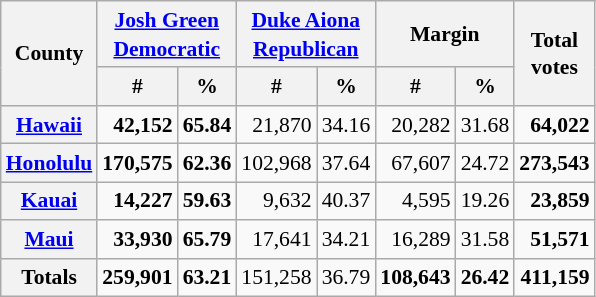<table class="wikitable sortable" style="text-align:right;font-size:90%;line-height:1.3">
<tr>
<th rowspan="2">County</th>
<th colspan="2"><a href='#'>Josh Green</a><br><a href='#'>Democratic</a></th>
<th colspan="2"><a href='#'>Duke Aiona</a><br><a href='#'>Republican</a></th>
<th colspan="2">Margin</th>
<th rowspan="2">Total<br>votes</th>
</tr>
<tr>
<th data-sort-type="number">#</th>
<th data-sort-type="number">%</th>
<th data-sort-type="number">#</th>
<th data-sort-type="number">%</th>
<th data-sort-type="number">#</th>
<th data-sort-type="number">%</th>
</tr>
<tr>
<th><a href='#'>Hawaii</a></th>
<td><strong>42,152</strong></td>
<td><strong>65.84</strong></td>
<td>21,870</td>
<td>34.16</td>
<td>20,282</td>
<td>31.68</td>
<td><strong>64,022</strong></td>
</tr>
<tr>
<th><a href='#'>Honolulu</a></th>
<td><strong>170,575</strong></td>
<td><strong>62.36</strong></td>
<td>102,968</td>
<td>37.64</td>
<td>67,607</td>
<td>24.72</td>
<td><strong>273,543</strong><br></td>
</tr>
<tr>
<th><a href='#'>Kauai</a></th>
<td><strong>14,227</strong></td>
<td><strong>59.63</strong></td>
<td>9,632</td>
<td>40.37</td>
<td>4,595</td>
<td>19.26</td>
<td><strong>23,859</strong></td>
</tr>
<tr>
<th><a href='#'>Maui</a></th>
<td><strong>33,930</strong></td>
<td><strong>65.79</strong></td>
<td>17,641</td>
<td>34.21</td>
<td>16,289</td>
<td>31.58</td>
<td><strong>51,571</strong></td>
</tr>
<tr class="sortbottom">
<th>Totals</th>
<td><strong>259,901</strong></td>
<td><strong>63.21</strong></td>
<td>151,258</td>
<td>36.79</td>
<td><strong>108,643</strong></td>
<td><strong>26.42</strong></td>
<td><strong>411,159</strong></td>
</tr>
</table>
